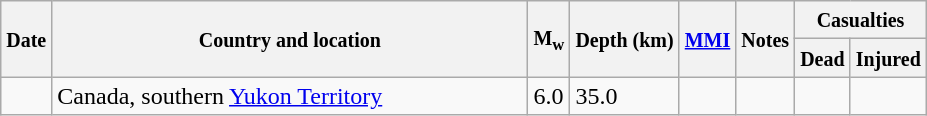<table class="wikitable sortable sort-under" style="border:1px black; margin-left:1em;">
<tr>
<th rowspan="2"><small>Date</small></th>
<th rowspan="2" style="width: 310px"><small>Country and location</small></th>
<th rowspan="2"><small>M<sub>w</sub></small></th>
<th rowspan="2"><small>Depth (km)</small></th>
<th rowspan="2"><small><a href='#'>MMI</a></small></th>
<th rowspan="2" class="unsortable"><small>Notes</small></th>
<th colspan="2"><small>Casualties</small></th>
</tr>
<tr>
<th><small>Dead</small></th>
<th><small>Injured</small></th>
</tr>
<tr>
<td></td>
<td>Canada, southern <a href='#'>Yukon Territory</a></td>
<td>6.0</td>
<td>35.0</td>
<td></td>
<td></td>
<td></td>
<td></td>
</tr>
</table>
